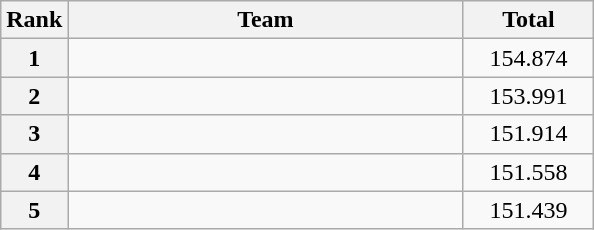<table class="wikitable" style="text-align:center">
<tr>
<th>Rank</th>
<th style="width:16em">Team</th>
<th style="width:5em">Total</th>
</tr>
<tr>
<th>1</th>
<td align="left"></td>
<td>154.874</td>
</tr>
<tr>
<th>2</th>
<td align="left"></td>
<td>153.991</td>
</tr>
<tr>
<th>3</th>
<td align="left"></td>
<td>151.914</td>
</tr>
<tr>
<th>4</th>
<td align="left"></td>
<td>151.558</td>
</tr>
<tr>
<th>5</th>
<td align="left"></td>
<td>151.439</td>
</tr>
</table>
